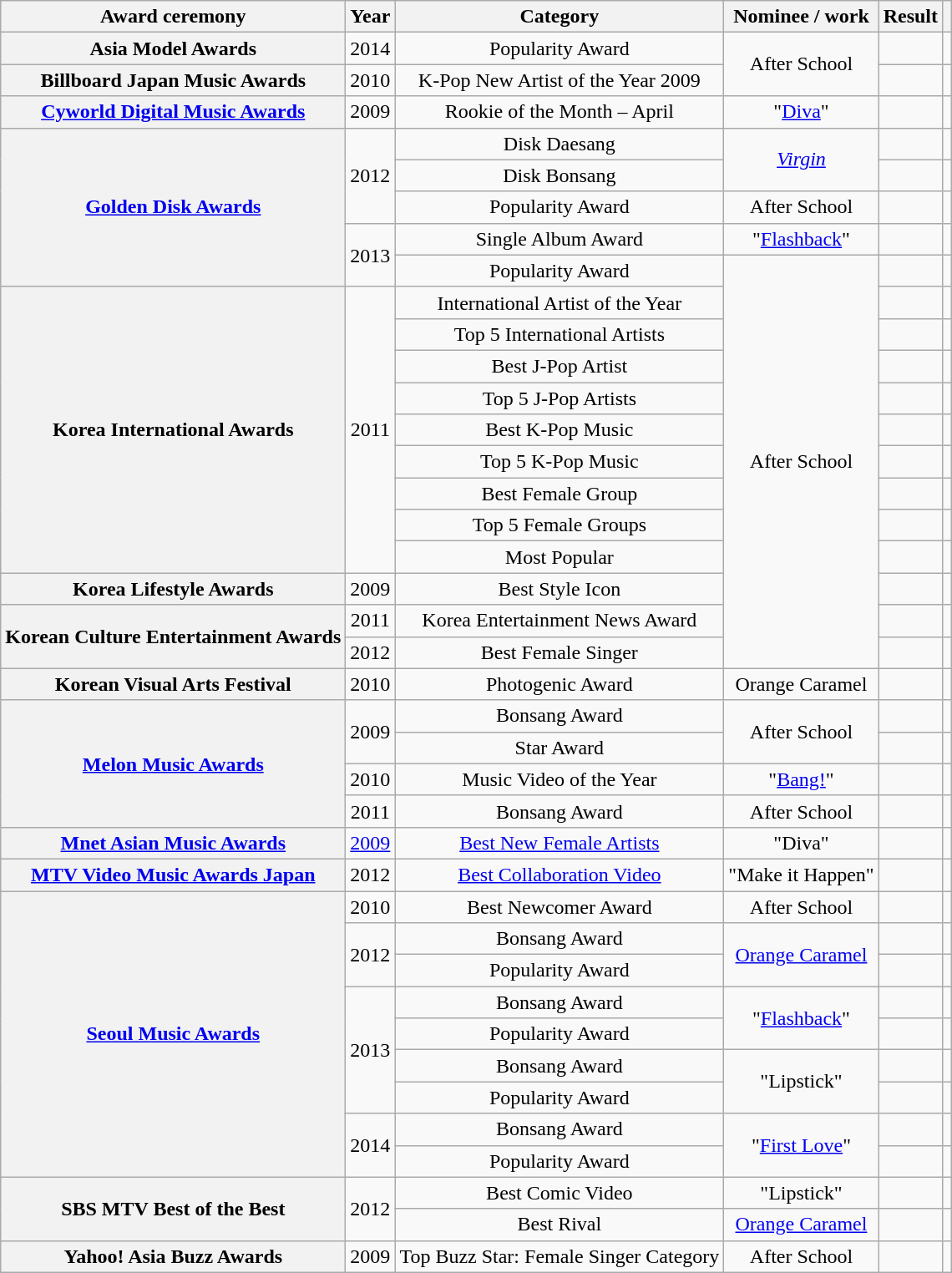<table class="wikitable plainrowheaders sortable" style="text-align:center">
<tr>
<th scope="col">Award ceremony</th>
<th scope="col">Year</th>
<th scope="col">Category</th>
<th scope="col">Nominee / work</th>
<th scope="col">Result</th>
<th scope="col" class="unsortable"></th>
</tr>
<tr>
<th scope="row">Asia Model Awards</th>
<td>2014</td>
<td>Popularity Award</td>
<td rowspan="2">After School</td>
<td></td>
<td></td>
</tr>
<tr>
<th scope="row">Billboard Japan Music Awards</th>
<td>2010</td>
<td>K-Pop New Artist of the Year 2009</td>
<td></td>
<td></td>
</tr>
<tr>
<th scope="row"><a href='#'>Cyworld Digital Music Awards</a></th>
<td>2009</td>
<td>Rookie of the Month – April</td>
<td>"<a href='#'>Diva</a>"</td>
<td></td>
<td></td>
</tr>
<tr>
<th scope="row" rowspan="5"><a href='#'>Golden Disk Awards</a></th>
<td rowspan="3">2012</td>
<td>Disk Daesang</td>
<td rowspan="2"><em><a href='#'>Virgin</a></em></td>
<td></td>
<td></td>
</tr>
<tr>
<td>Disk Bonsang</td>
<td></td>
<td></td>
</tr>
<tr>
<td>Popularity Award</td>
<td>After School</td>
<td></td>
<td></td>
</tr>
<tr>
<td rowspan="2">2013</td>
<td>Single Album Award</td>
<td>"<a href='#'>Flashback</a>"</td>
<td></td>
<td></td>
</tr>
<tr>
<td>Popularity Award</td>
<td rowspan="13">After School</td>
<td></td>
<td></td>
</tr>
<tr>
<th scope="row" rowspan="9">Korea International Awards</th>
<td rowspan="9">2011</td>
<td>International Artist of the Year</td>
<td></td>
<td></td>
</tr>
<tr>
<td>Top 5 International Artists</td>
<td></td>
<td></td>
</tr>
<tr>
<td>Best J-Pop Artist</td>
<td></td>
<td></td>
</tr>
<tr>
<td>Top 5 J-Pop Artists</td>
<td></td>
<td></td>
</tr>
<tr>
<td>Best K-Pop Music</td>
<td></td>
<td></td>
</tr>
<tr>
<td>Top 5 K-Pop Music</td>
<td></td>
<td></td>
</tr>
<tr>
<td>Best Female Group</td>
<td></td>
<td></td>
</tr>
<tr>
<td>Top 5 Female Groups</td>
<td></td>
<td></td>
</tr>
<tr>
<td>Most Popular</td>
<td></td>
<td></td>
</tr>
<tr>
<th scope="row">Korea Lifestyle Awards</th>
<td>2009</td>
<td>Best Style Icon</td>
<td></td>
<td></td>
</tr>
<tr>
<th scope="row" rowspan="2">Korean Culture Entertainment Awards</th>
<td>2011</td>
<td>Korea Entertainment News Award</td>
<td></td>
<td></td>
</tr>
<tr>
<td>2012</td>
<td>Best Female Singer</td>
<td></td>
<td></td>
</tr>
<tr>
<th scope="row">Korean Visual Arts Festival</th>
<td>2010</td>
<td>Photogenic Award</td>
<td>Orange Caramel</td>
<td></td>
<td></td>
</tr>
<tr>
<th scope="row" rowspan="4"><a href='#'>Melon Music Awards</a></th>
<td rowspan="2">2009</td>
<td>Bonsang Award</td>
<td rowspan="2">After School</td>
<td></td>
<td></td>
</tr>
<tr>
<td>Star Award</td>
<td></td>
<td></td>
</tr>
<tr>
<td>2010</td>
<td>Music Video of the Year</td>
<td>"<a href='#'>Bang!</a>"</td>
<td></td>
<td></td>
</tr>
<tr>
<td>2011</td>
<td>Bonsang Award</td>
<td>After School</td>
<td></td>
<td></td>
</tr>
<tr>
<th scope="row"><a href='#'>Mnet Asian Music Awards</a></th>
<td><a href='#'>2009</a></td>
<td><a href='#'>Best New Female Artists</a></td>
<td>"Diva"</td>
<td></td>
<td></td>
</tr>
<tr>
<th scope="row"><a href='#'>MTV Video Music Awards Japan</a></th>
<td>2012</td>
<td><a href='#'>Best Collaboration Video</a></td>
<td>"Make it Happen" </td>
<td></td>
<td></td>
</tr>
<tr>
<th scope="row" rowspan="9"><a href='#'>Seoul Music Awards</a></th>
<td>2010</td>
<td>Best Newcomer Award</td>
<td>After School</td>
<td></td>
<td></td>
</tr>
<tr>
<td rowspan="2">2012</td>
<td>Bonsang Award</td>
<td rowspan="2"><a href='#'>Orange Caramel</a></td>
<td></td>
<td></td>
</tr>
<tr>
<td>Popularity Award</td>
<td></td>
<td></td>
</tr>
<tr>
<td rowspan="4">2013</td>
<td>Bonsang Award</td>
<td rowspan="2">"<a href='#'>Flashback</a>"</td>
<td></td>
<td></td>
</tr>
<tr>
<td>Popularity Award</td>
<td></td>
<td></td>
</tr>
<tr>
<td>Bonsang Award</td>
<td rowspan="2">"Lipstick"</td>
<td></td>
<td></td>
</tr>
<tr>
<td>Popularity Award</td>
<td></td>
<td></td>
</tr>
<tr>
<td rowspan="2">2014</td>
<td>Bonsang Award</td>
<td rowspan="2">"<a href='#'>First Love</a>"</td>
<td></td>
<td></td>
</tr>
<tr>
<td>Popularity Award</td>
<td></td>
<td></td>
</tr>
<tr>
<th scope="row" rowspan="2">SBS MTV Best of the Best</th>
<td rowspan="2">2012</td>
<td>Best Comic Video</td>
<td>"Lipstick"</td>
<td></td>
<td></td>
</tr>
<tr>
<td>Best Rival </td>
<td><a href='#'>Orange Caramel</a></td>
<td></td>
<td></td>
</tr>
<tr>
<th scope="row">Yahoo! Asia Buzz Awards</th>
<td>2009</td>
<td>Top Buzz Star: Female Singer Category</td>
<td>After School</td>
<td></td>
<td></td>
</tr>
</table>
